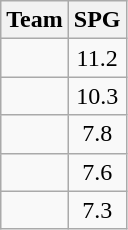<table class=wikitable>
<tr>
<th>Team</th>
<th>SPG</th>
</tr>
<tr>
<td></td>
<td align=center>11.2</td>
</tr>
<tr>
<td></td>
<td align=center>10.3</td>
</tr>
<tr>
<td></td>
<td align=center>7.8</td>
</tr>
<tr>
<td></td>
<td align=center>7.6</td>
</tr>
<tr>
<td></td>
<td align=center>7.3</td>
</tr>
</table>
